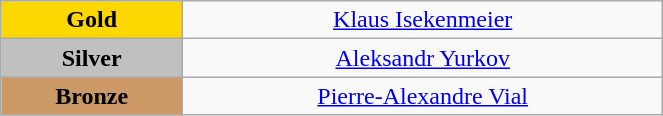<table class="wikitable" style="text-align:center; " width="35%">
<tr>
<td bgcolor="gold"><strong>Gold</strong></td>
<td><a href='#'>Klaus Isekenmeier</a><br>  <small><em></em></small></td>
</tr>
<tr>
<td bgcolor="silver"><strong>Silver</strong></td>
<td><a href='#'>Aleksandr Yurkov</a><br>  <small><em></em></small></td>
</tr>
<tr>
<td bgcolor="CC9966"><strong>Bronze</strong></td>
<td><a href='#'>Pierre-Alexandre Vial</a><br>  <small><em></em></small></td>
</tr>
</table>
